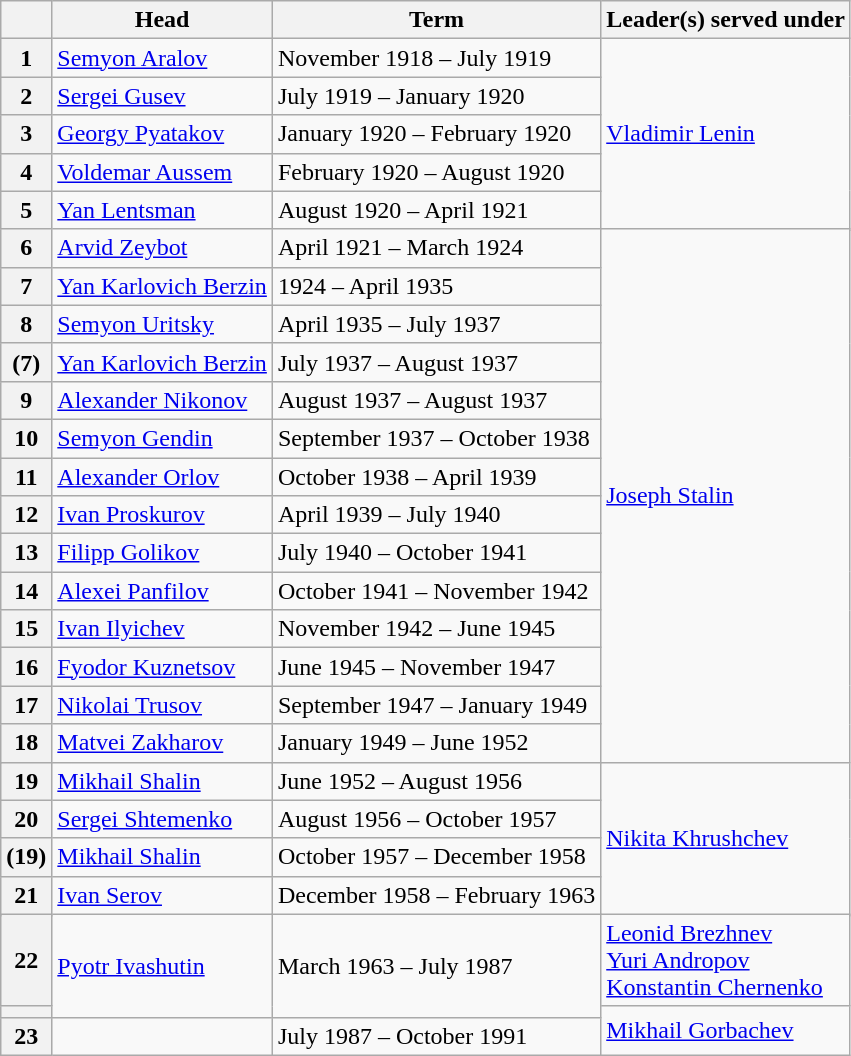<table class="wikitable" border="1" style="text-align:left">
<tr>
<th></th>
<th>Head</th>
<th>Term</th>
<th>Leader(s) served under</th>
</tr>
<tr>
<th>1</th>
<td><a href='#'>Semyon Aralov</a></td>
<td>November 1918 – July 1919</td>
<td rowspan="6"><a href='#'>Vladimir Lenin</a></td>
</tr>
<tr>
<th>2</th>
<td><a href='#'>Sergei Gusev</a></td>
<td>July 1919 – January 1920</td>
</tr>
<tr>
<th>3</th>
<td><a href='#'>Georgy Pyatakov</a></td>
<td>January 1920 – February 1920</td>
</tr>
<tr>
<th>4</th>
<td><a href='#'>Voldemar Aussem</a></td>
<td>February 1920 – August 1920</td>
</tr>
<tr>
<th>5</th>
<td><a href='#'>Yan Lentsman</a></td>
<td>August 1920 – April 1921</td>
</tr>
<tr>
<th rowspan="2">6</th>
<td rowspan="2"><a href='#'>Arvid Zeybot</a></td>
<td rowspan="2">April 1921 – March 1924</td>
</tr>
<tr>
<td rowspan="15"><a href='#'>Joseph Stalin</a></td>
</tr>
<tr>
<th>7</th>
<td><a href='#'>Yan Karlovich Berzin</a></td>
<td>1924 – April 1935</td>
</tr>
<tr>
<th>8</th>
<td><a href='#'>Semyon Uritsky</a></td>
<td>April 1935 – July 1937</td>
</tr>
<tr>
<th>(7)</th>
<td><a href='#'>Yan Karlovich Berzin</a></td>
<td>July 1937 – August 1937</td>
</tr>
<tr>
<th>9</th>
<td><a href='#'>Alexander Nikonov</a></td>
<td>August 1937 – August 1937</td>
</tr>
<tr>
<th>10</th>
<td><a href='#'>Semyon Gendin</a></td>
<td>September 1937 – October 1938</td>
</tr>
<tr>
<th>11</th>
<td><a href='#'>Alexander Orlov</a></td>
<td>October 1938 – April 1939</td>
</tr>
<tr>
<th>12</th>
<td><a href='#'>Ivan Proskurov</a></td>
<td>April 1939 – July 1940</td>
</tr>
<tr>
<th>13</th>
<td><a href='#'>Filipp Golikov</a></td>
<td>July 1940 – October 1941</td>
</tr>
<tr>
<th>14</th>
<td><a href='#'>Alexei Panfilov</a></td>
<td>October 1941 – November 1942</td>
</tr>
<tr>
<th>15</th>
<td><a href='#'>Ivan Ilyichev</a></td>
<td>November 1942 – June 1945</td>
</tr>
<tr>
<th>16</th>
<td><a href='#'>Fyodor Kuznetsov</a></td>
<td>June 1945 – November 1947</td>
</tr>
<tr>
<th>17</th>
<td><a href='#'>Nikolai Trusov</a></td>
<td>September 1947 – January 1949</td>
</tr>
<tr>
<th>18</th>
<td><a href='#'>Matvei Zakharov</a></td>
<td>January 1949 – June 1952</td>
</tr>
<tr>
<th rowspan="2">19</th>
<td rowspan="2"><a href='#'>Mikhail Shalin</a></td>
<td rowspan="2">June 1952 – August 1956</td>
</tr>
<tr>
<td rowspan="5"><a href='#'>Nikita Khrushchev</a></td>
</tr>
<tr>
<th>20</th>
<td><a href='#'>Sergei Shtemenko</a></td>
<td>August 1956 – October 1957</td>
</tr>
<tr>
<th>(19)</th>
<td><a href='#'>Mikhail Shalin</a></td>
<td>October 1957 – December 1958</td>
</tr>
<tr>
<th rowspan="2">21</th>
<td rowspan="2"><a href='#'>Ivan Serov</a></td>
<td>December 1958 – February 1963</td>
</tr>
<tr>
<td rowspan="3">March 1963 – July 1987</td>
</tr>
<tr>
<th>22</th>
<td rowspan="2"><a href='#'>Pyotr Ivashutin</a></td>
<td><a href='#'>Leonid Brezhnev</a><br><a href='#'>Yuri Andropov</a><br><a href='#'>Konstantin Chernenko</a></td>
</tr>
<tr>
<th></th>
<td rowspan="2"><a href='#'>Mikhail Gorbachev</a></td>
</tr>
<tr>
<th>23</th>
<td></td>
<td>July 1987 – October 1991</td>
</tr>
</table>
